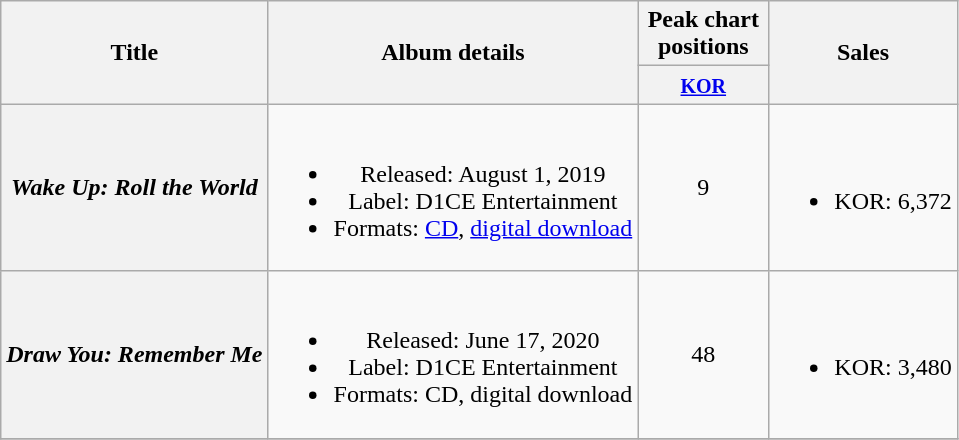<table class="wikitable plainrowheaders" style="text-align:center;">
<tr>
<th scope="col" rowspan="2">Title</th>
<th scope="col" rowspan="2">Album details</th>
<th scope="col" colspan="1" style="width:5em;">Peak chart positions</th>
<th scope="col" rowspan="2">Sales</th>
</tr>
<tr>
<th><small><a href='#'>KOR</a></small><br></th>
</tr>
<tr>
<th scope="row"><em>Wake Up: Roll the World</em></th>
<td><br><ul><li>Released: August 1, 2019</li><li>Label: D1CE Entertainment</li><li>Formats: <a href='#'>CD</a>, <a href='#'>digital download</a></li></ul></td>
<td>9</td>
<td><br><ul><li>KOR: 6,372</li></ul></td>
</tr>
<tr>
<th scope="row"><em>Draw You: Remember Me</em></th>
<td><br><ul><li>Released: June 17, 2020</li><li>Label: D1CE Entertainment</li><li>Formats: CD, digital download</li></ul></td>
<td>48</td>
<td><br><ul><li>KOR: 3,480</li></ul></td>
</tr>
<tr>
</tr>
</table>
